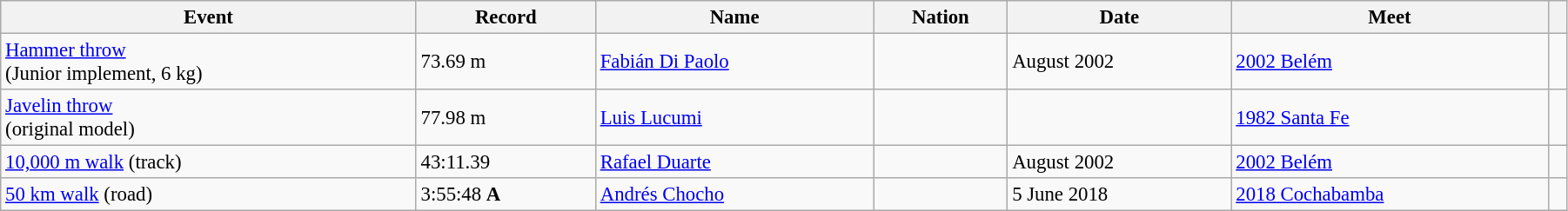<table class="wikitable" style="font-size:95%; width: 95%;">
<tr>
<th>Event</th>
<th>Record</th>
<th>Name</th>
<th>Nation</th>
<th>Date</th>
<th>Meet</th>
<th></th>
</tr>
<tr>
<td><a href='#'>Hammer throw</a><br>(Junior implement, 6 kg)</td>
<td>73.69 m</td>
<td><a href='#'>Fabián Di Paolo</a></td>
<td></td>
<td>August 2002</td>
<td><a href='#'>2002 Belém</a></td>
<td></td>
</tr>
<tr>
<td><a href='#'>Javelin throw</a><br> (original model)</td>
<td>77.98 m</td>
<td><a href='#'>Luis Lucumi</a></td>
<td></td>
<td></td>
<td><a href='#'>1982 Santa Fe</a></td>
<td></td>
</tr>
<tr>
<td><a href='#'>10,000 m walk</a> (track)</td>
<td>43:11.39</td>
<td><a href='#'>Rafael Duarte</a></td>
<td></td>
<td>August 2002</td>
<td><a href='#'>2002 Belém</a></td>
</tr>
<tr>
<td><a href='#'>50 km walk</a> (road)</td>
<td>3:55:48 <strong>A</strong></td>
<td><a href='#'>Andrés Chocho</a></td>
<td></td>
<td>5 June 2018</td>
<td><a href='#'>2018 Cochabamba</a></td>
<td></td>
</tr>
</table>
